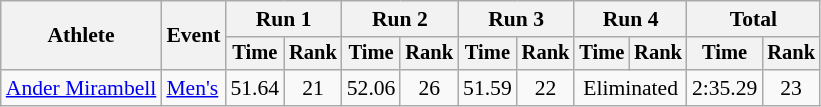<table class="wikitable" style="font-size:90%">
<tr>
<th rowspan="2">Athlete</th>
<th rowspan="2">Event</th>
<th colspan="2">Run 1</th>
<th colspan="2">Run 2</th>
<th colspan="2">Run 3</th>
<th colspan="2">Run 4</th>
<th colspan="2">Total</th>
</tr>
<tr style="font-size:95%">
<th>Time</th>
<th>Rank</th>
<th>Time</th>
<th>Rank</th>
<th>Time</th>
<th>Rank</th>
<th>Time</th>
<th>Rank</th>
<th>Time</th>
<th>Rank</th>
</tr>
<tr align=center>
<td align=left><a href='#'>Ander Mirambell</a></td>
<td align=left><a href='#'>Men's</a></td>
<td>51.64</td>
<td>21</td>
<td>52.06</td>
<td>26</td>
<td>51.59</td>
<td>22</td>
<td colspan=2>Eliminated</td>
<td>2:35.29</td>
<td>23</td>
</tr>
</table>
